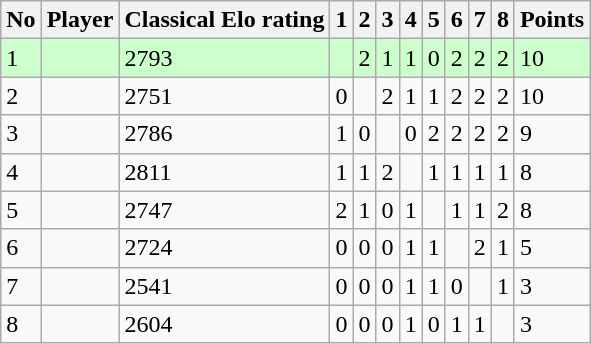<table class=wikitable>
<tr>
<th>No</th>
<th>Player</th>
<th>Classical Elo rating</th>
<th>1</th>
<th>2</th>
<th>3</th>
<th>4</th>
<th>5</th>
<th>6</th>
<th>7</th>
<th>8</th>
<th>Points</th>
</tr>
<tr bgcolor=#ccffcc>
<td>1</td>
<td></td>
<td>2793</td>
<td></td>
<td>2</td>
<td>1</td>
<td>1</td>
<td>0</td>
<td>2</td>
<td>2</td>
<td>2</td>
<td>10</td>
</tr>
<tr>
<td>2</td>
<td></td>
<td>2751</td>
<td>0</td>
<td></td>
<td>2</td>
<td>1</td>
<td>1</td>
<td>2</td>
<td>2</td>
<td>2</td>
<td>10</td>
</tr>
<tr>
<td>3</td>
<td></td>
<td>2786</td>
<td>1</td>
<td>0</td>
<td></td>
<td>0</td>
<td>2</td>
<td>2</td>
<td>2</td>
<td>2</td>
<td>9</td>
</tr>
<tr>
<td>4</td>
<td></td>
<td>2811</td>
<td>1</td>
<td>1</td>
<td>2</td>
<td></td>
<td>1</td>
<td>1</td>
<td>1</td>
<td>1</td>
<td>8</td>
</tr>
<tr>
<td>5</td>
<td></td>
<td>2747</td>
<td>2</td>
<td>1</td>
<td>0</td>
<td>1</td>
<td></td>
<td>1</td>
<td>1</td>
<td>2</td>
<td>8</td>
</tr>
<tr>
<td>6</td>
<td></td>
<td>2724</td>
<td>0</td>
<td>0</td>
<td>0</td>
<td>1</td>
<td>1</td>
<td></td>
<td>2</td>
<td>1</td>
<td>5</td>
</tr>
<tr>
<td>7</td>
<td></td>
<td>2541</td>
<td>0</td>
<td>0</td>
<td>0</td>
<td>1</td>
<td>1</td>
<td>0</td>
<td></td>
<td>1</td>
<td>3</td>
</tr>
<tr>
<td>8</td>
<td></td>
<td>2604</td>
<td>0</td>
<td>0</td>
<td>0</td>
<td>1</td>
<td>0</td>
<td>1</td>
<td>1</td>
<td></td>
<td>3</td>
</tr>
</table>
